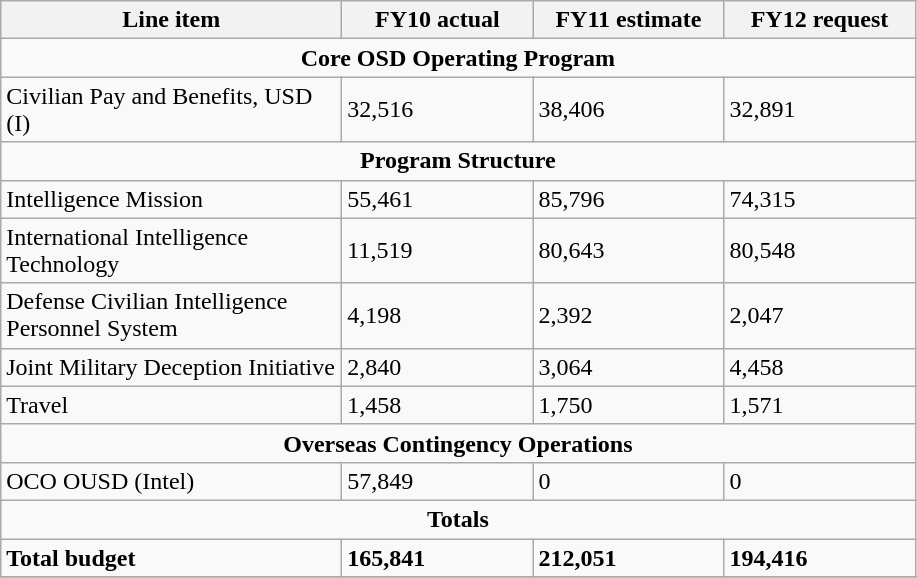<table class="wikitable">
<tr>
<th scope="col" width="220">Line item</th>
<th scope="col" width="120">FY10 actual</th>
<th scope ="col" width="120">FY11 estimate</th>
<th scope="col" width="120">FY12 request</th>
</tr>
<tr>
<td colspan="4" align="center"><strong>Core OSD Operating Program</strong></td>
</tr>
<tr>
<td>Civilian Pay and Benefits, USD (I)</td>
<td>32,516</td>
<td>38,406</td>
<td>32,891</td>
</tr>
<tr>
<td colspan="4" align="center"><strong>Program Structure</strong></td>
</tr>
<tr>
<td>Intelligence Mission</td>
<td>55,461</td>
<td>85,796</td>
<td>74,315</td>
</tr>
<tr>
<td>International Intelligence Technology</td>
<td>11,519</td>
<td>80,643</td>
<td>80,548</td>
</tr>
<tr>
<td>Defense Civilian Intelligence Personnel System</td>
<td>4,198</td>
<td>2,392</td>
<td>2,047</td>
</tr>
<tr>
<td>Joint Military Deception Initiative</td>
<td>2,840</td>
<td>3,064</td>
<td>4,458</td>
</tr>
<tr>
<td>Travel</td>
<td>1,458</td>
<td>1,750</td>
<td>1,571</td>
</tr>
<tr>
<td colspan="4" align="center"><strong>Overseas Contingency Operations</strong></td>
</tr>
<tr>
<td>OCO OUSD (Intel)</td>
<td>57,849</td>
<td>0</td>
<td>0</td>
</tr>
<tr>
<td colspan="4" align="center"><strong>Totals</strong></td>
</tr>
<tr>
<td><strong>Total budget</strong></td>
<td><strong>165,841</strong></td>
<td><strong>212,051</strong></td>
<td><strong>194,416</strong></td>
</tr>
<tr>
</tr>
</table>
